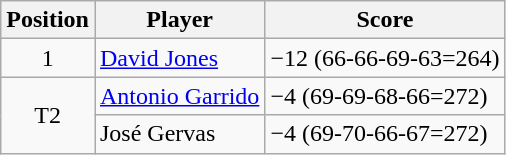<table class="wikitable">
<tr>
<th>Position</th>
<th>Player</th>
<th>Score</th>
</tr>
<tr>
<td align="center">1</td>
<td> <a href='#'>David Jones</a></td>
<td>−12 (66-66-69-63=264)</td>
</tr>
<tr>
<td rowspan="2" align="center">T2</td>
<td> <a href='#'>Antonio Garrido</a></td>
<td>−4 (69-69-68-66=272)</td>
</tr>
<tr>
<td> José Gervas</td>
<td>−4 (69-70-66-67=272)</td>
</tr>
</table>
